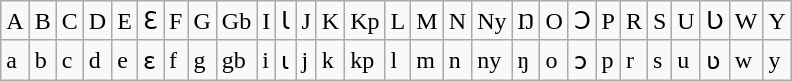<table class="wikitable">
<tr>
<td>A</td>
<td>B</td>
<td>C</td>
<td>D</td>
<td>E</td>
<td>Ɛ</td>
<td>F</td>
<td>G</td>
<td>Gb</td>
<td>I</td>
<td>Ɩ</td>
<td>J</td>
<td>K</td>
<td>Kp</td>
<td>L</td>
<td>M</td>
<td>N</td>
<td>Ny</td>
<td>Ŋ</td>
<td>O</td>
<td>Ɔ</td>
<td>P</td>
<td>R</td>
<td>S</td>
<td>U</td>
<td>Ʋ</td>
<td>W</td>
<td>Y</td>
</tr>
<tr>
<td>a</td>
<td>b</td>
<td>c</td>
<td>d</td>
<td>e</td>
<td>ɛ</td>
<td>f</td>
<td>g</td>
<td>gb</td>
<td>i</td>
<td>ɩ</td>
<td>j</td>
<td>k</td>
<td>kp</td>
<td>l</td>
<td>m</td>
<td>n</td>
<td>ny</td>
<td>ŋ</td>
<td>o</td>
<td>ɔ</td>
<td>p</td>
<td>r</td>
<td>s</td>
<td>u</td>
<td>ʋ</td>
<td>w</td>
<td>y</td>
</tr>
</table>
